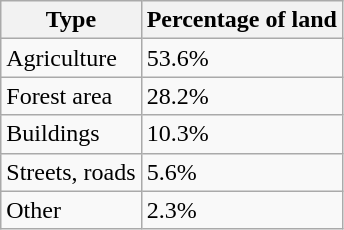<table class="wikitable">
<tr>
<th>Type</th>
<th>Percentage of land</th>
</tr>
<tr>
<td>Agriculture</td>
<td>53.6%</td>
</tr>
<tr>
<td>Forest area</td>
<td>28.2%</td>
</tr>
<tr>
<td>Buildings</td>
<td>10.3%</td>
</tr>
<tr>
<td>Streets, roads</td>
<td>5.6%</td>
</tr>
<tr>
<td>Other</td>
<td>2.3%</td>
</tr>
</table>
